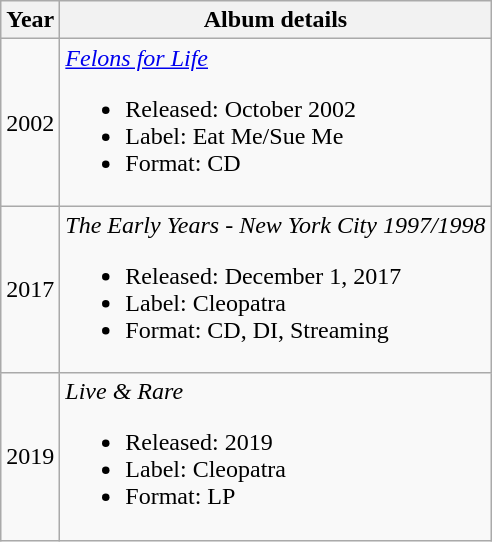<table class="wikitable">
<tr>
<th>Year</th>
<th>Album details</th>
</tr>
<tr>
<td align="center">2002</td>
<td><em><a href='#'>Felons for Life</a></em><br><ul><li>Released: October 2002</li><li>Label: Eat Me/Sue Me</li><li>Format: CD</li></ul></td>
</tr>
<tr>
<td align="center">2017</td>
<td><em>The Early Years - New York City 1997/1998</em><br><ul><li>Released: December 1, 2017</li><li>Label: Cleopatra</li><li>Format: CD, DI, Streaming</li></ul></td>
</tr>
<tr>
<td align="center">2019</td>
<td><em>Live & Rare</em><br><ul><li>Released: 2019</li><li>Label: Cleopatra</li><li>Format: LP</li></ul></td>
</tr>
</table>
